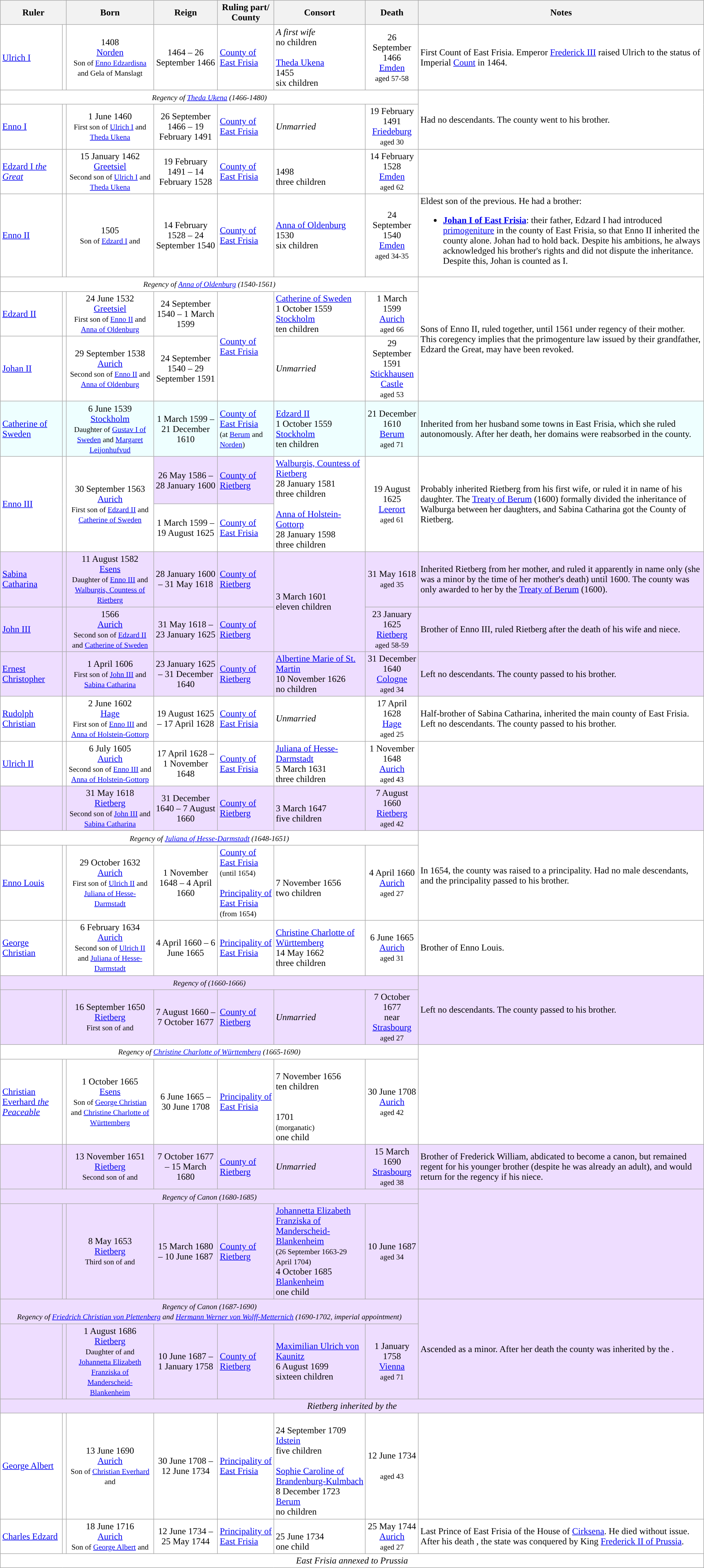<table class="wikitable sticky-header">
<tr>
<th colspan=2>Ruler</th>
<th>Born</th>
<th>Reign</th>
<th>Ruling part/<br>County</th>
<th>Consort</th>
<th>Death</th>
<th>Notes</th>
</tr>
<tr style="background:#fff">
<td><a href='#'>Ulrich I</a></td>
<td></td>
<td align=center>1408<br><a href='#'>Norden</a><br><small>Son of <a href='#'>Enno Edzardisna</a> and Gela of Manslagt</small></td>
<td align=center>1464 – 26 September 1466</td>
<td><a href='#'>County of East Frisia</a></td>
<td><em>A first wife</em><br>no children<br><br><a href='#'>Theda Ukena</a><br>1455<br>six children</td>
<td align=center>26 September 1466<br><a href='#'>Emden</a><br><small>aged 57-58</small></td>
<td>First Count of East Frisia. Emperor <a href='#'>Frederick III</a> raised Ulrich to the status of Imperial <a href='#'>Count</a> in 1464.</td>
</tr>
<tr style="background:#fff">
<td align="center"colspan="7"><small><em>Regency of <a href='#'>Theda Ukena</a> (1466-1480)</em></small></td>
<td rowspan="2">Had no descendants. The county went to his brother.</td>
</tr>
<tr style="background:#fff">
<td><a href='#'>Enno I</a></td>
<td></td>
<td align=center>1 June 1460<br><small>First son of <a href='#'>Ulrich I</a> and <a href='#'>Theda Ukena</a></small></td>
<td align=center>26 September 1466 – 19 February 1491</td>
<td><a href='#'>County of East Frisia</a></td>
<td><em>Unmarried</em></td>
<td align=center>19 February 1491<br><a href='#'>Friedeburg</a><br><small>aged 30</small></td>
</tr>
<tr style="background:#fff">
<td><a href='#'>Edzard I <em>the Great</em></a></td>
<td></td>
<td align=center>15 January 1462<br><a href='#'>Greetsiel</a><br><small>Second son of <a href='#'>Ulrich I</a> and <a href='#'>Theda Ukena</a></small></td>
<td align=center>19 February 1491 – 14 February 1528</td>
<td><a href='#'>County of East Frisia</a></td>
<td><br>1498<br>three children</td>
<td align=center>14 February 1528<br><a href='#'>Emden</a><br><small>aged 62</small></td>
<td></td>
</tr>
<tr style="background:#fff">
<td><a href='#'>Enno II</a></td>
<td></td>
<td align=center>1505<br><small>Son of <a href='#'>Edzard I</a> and </small></td>
<td align=center>14 February 1528 – 24 September 1540</td>
<td><a href='#'>County of East Frisia</a></td>
<td><a href='#'>Anna of Oldenburg</a><br>1530<br>six children</td>
<td align=center>24 September 1540<br><a href='#'>Emden</a><br><small>aged 34-35</small></td>
<td>Eldest son of the previous. He had a brother:<br><ul><li><strong><a href='#'>Johan I of East Frisia</a></strong>: their father, Edzard I had introduced <a href='#'>primogeniture</a> in the county of East Frisia, so that Enno II inherited the county alone. Johan had to hold back. Despite his ambitions, he always acknowledged his brother's rights and did not dispute the inheritance. Despite this, Johan is counted as I.</li></ul></td>
</tr>
<tr style="background:#fff">
<td align="center"colspan="7"><small><em>Regency of <a href='#'>Anna of Oldenburg</a> (1540-1561)</em></small></td>
<td rowspan="3">Sons of Enno II, ruled together, until 1561 under regency of their mother. This coregency implies that the primogenture law issued by their grandfather, Edzard the Great, may have been revoked.</td>
</tr>
<tr style="background:#fff">
<td><a href='#'>Edzard II</a></td>
<td></td>
<td align=center>24 June 1532<br><a href='#'>Greetsiel</a><br><small>First son of <a href='#'>Enno II</a> and <a href='#'>Anna of Oldenburg</a></small></td>
<td align=center>24 September 1540 – 1 March 1599</td>
<td rowspan="2"><a href='#'>County of East Frisia</a></td>
<td><a href='#'>Catherine of Sweden</a><br>1 October 1559<br><a href='#'>Stockholm</a><br>ten children</td>
<td align=center>1 March 1599<br><a href='#'>Aurich</a><br><small>aged 66</small></td>
</tr>
<tr style="background:#fff">
<td><a href='#'>Johan II</a></td>
<td></td>
<td align=center>29 September 1538<br><a href='#'>Aurich</a><br><small>Second son of <a href='#'>Enno II</a> and <a href='#'>Anna of Oldenburg</a></small></td>
<td align=center>24 September 1540 – 29 September 1591</td>
<td><em>Unmarried</em></td>
<td align=center>29 September 1591<br><a href='#'>Stickhausen Castle</a><br><small>aged 53</small></td>
</tr>
<tr style="background:#eff">
<td><a href='#'>Catherine of Sweden</a></td>
<td></td>
<td align=center>6 June 1539<br><a href='#'>Stockholm</a><br><small>Daughter of <a href='#'>Gustav I of Sweden</a> and <a href='#'>Margaret Leijonhufvud</a></small></td>
<td align=center>1 March 1599 – 21 December 1610</td>
<td><a href='#'>County of East Frisia</a><br><small>(at <a href='#'>Berum</a> and <a href='#'>Norden</a>)</small></td>
<td><a href='#'>Edzard II</a><br>1 October 1559<br><a href='#'>Stockholm</a><br>ten children</td>
<td align=center>21 December 1610<br><a href='#'>Berum</a><br><small>aged 71</small></td>
<td>Inherited from her husband some towns in East Frisia, which she ruled autonomously. After her death, her domains were reabsorbed in the county.</td>
</tr>
<tr style="background:#fff">
<td rowspan="2"><a href='#'>Enno III</a></td>
<td rowspan="2"></td>
<td rowspan="2" align=center>30 September 1563<br><a href='#'>Aurich</a><br><small>First son of <a href='#'>Edzard II</a> and <a href='#'>Catherine of Sweden</a></small></td>
<td align=center style="background:#edf">26 May 1586 – 28 January 1600</td>
<td style="background:#edf"><a href='#'>County of Rietberg</a></td>
<td rowspan="2"><a href='#'>Walburgis, Countess of Rietberg</a><br>28 January 1581<br>three children<br><br> <a href='#'>Anna of Holstein-Gottorp</a><br>28 January 1598<br>three children</td>
<td rowspan="2" align=center>19 August 1625<br><a href='#'>Leerort</a><br><small>aged 61</small></td>
<td rowspan="2">Probably inherited Rietberg from his first wife, or ruled it in name of his daughter. The <a href='#'>Treaty of Berum</a> (1600) formally divided the inheritance of Walburga between her daughters, and Sabina Catharina got the County of Rietberg.</td>
</tr>
<tr style="background:#fff">
<td align=center>1 March 1599 – 19 August 1625</td>
<td><a href='#'>County of East Frisia</a></td>
</tr>
<tr style="background:#edf">
<td><a href='#'>Sabina Catharina</a></td>
<td></td>
<td align=center>11 August 1582<br><a href='#'>Esens</a><br><small>Daughter of <a href='#'>Enno III</a> and <a href='#'>Walburgis, Countess of Rietberg</a></small></td>
<td align=center>28 January 1600 – 31 May 1618</td>
<td><a href='#'>County of Rietberg</a></td>
<td rowspan=2>3 March 1601<br>eleven children</td>
<td align=center>31 May 1618<br><small>aged 35</small></td>
<td>Inherited Rietberg from her mother, and ruled it apparently in name only (she was a minor by the time of her mother's death) until 1600. The county was only awarded to her by the <a href='#'>Treaty of Berum</a> (1600).</td>
</tr>
<tr style="background:#edf">
<td><a href='#'>John III</a></td>
<td></td>
<td align=center>1566<br><a href='#'>Aurich</a><br><small>Second son of <a href='#'>Edzard II</a> and <a href='#'>Catherine of Sweden</a></small></td>
<td align=center>31 May 1618 – 23 January 1625</td>
<td><a href='#'>County of Rietberg</a></td>
<td align=center>23 January 1625<br><a href='#'>Rietberg</a><br><small>aged 58-59</small></td>
<td>Brother of Enno III, ruled Rietberg after the death of his wife and niece.</td>
</tr>
<tr style="background:#edf">
<td><a href='#'>Ernest Christopher</a></td>
<td></td>
<td align=center>1 April 1606<br><small>First son of <a href='#'>John III</a> and <a href='#'>Sabina Catharina</a></small></td>
<td align=center>23 January 1625 – 31 December 1640</td>
<td><a href='#'>County of Rietberg</a></td>
<td><a href='#'>Albertine Marie of St. Martin</a><br>10 November 1626<br>no children</td>
<td align=center>31 December 1640<br><a href='#'>Cologne</a><br><small>aged 34</small></td>
<td>Left no descendants. The county passed to his brother.</td>
</tr>
<tr style="background:#fff">
<td><a href='#'>Rudolph Christian</a></td>
<td></td>
<td align=center>2 June 1602<br><a href='#'>Hage</a><br><small>First son of <a href='#'>Enno III</a> and <a href='#'>Anna of Holstein-Gottorp</a></small></td>
<td align=center>19 August 1625 – 17 April 1628</td>
<td><a href='#'>County of East Frisia</a></td>
<td><em>Unmarried</em></td>
<td align=center>17 April 1628<br><a href='#'>Hage</a><br><small>aged 25</small></td>
<td>Half-brother of Sabina Catharina, inherited the main county of East Frisia. Left no descendants. The county passed to his brother.</td>
</tr>
<tr style="background:#fff">
<td><a href='#'>Ulrich II</a></td>
<td></td>
<td align=center>6 July 1605<br><a href='#'>Aurich</a><br><small>Second son of <a href='#'>Enno III</a> and <a href='#'>Anna of Holstein-Gottorp</a></small></td>
<td align=center>17 April 1628 – 1 November 1648</td>
<td><a href='#'>County of East Frisia</a></td>
<td><a href='#'>Juliana of Hesse-Darmstadt</a><br>5 March 1631<br>three children</td>
<td align=center>1 November 1648<br><a href='#'>Aurich</a><br><small>aged 43</small></td>
<td></td>
</tr>
<tr style="background:#edf">
<td></td>
<td></td>
<td align=center>31 May 1618<br><a href='#'>Rietberg</a><br><small>Second son of <a href='#'>John III</a> and <a href='#'>Sabina Catharina</a></small></td>
<td align=center>31 December 1640 – 7 August 1660</td>
<td><a href='#'>County of Rietberg</a></td>
<td><br>3 March 1647<br>five children</td>
<td align=center>7 August 1660<br><a href='#'>Rietberg</a><br><small>aged 42</small></td>
<td></td>
</tr>
<tr style="background:#fff">
<td align="center"colspan="7"><small><em>Regency of <a href='#'>Juliana of Hesse-Darmstadt</a> (1648-1651)</em></small></td>
<td rowspan="2">In 1654, the county was raised to a principality. Had no male descendants, and the principality passed to his brother.</td>
</tr>
<tr style="background:#fff">
<td><a href='#'>Enno Louis</a></td>
<td></td>
<td align=center>29 October 1632<br><a href='#'>Aurich</a><br><small>First son of <a href='#'>Ulrich II</a> and <a href='#'>Juliana of Hesse-Darmstadt</a></small></td>
<td align=center>1 November 1648 – 4 April 1660</td>
<td><a href='#'>County of East Frisia</a><br><small>(until 1654)</small><br><br><a href='#'>Principality of East Frisia</a><br><small>(from 1654)</small></td>
<td><br>7 November 1656<br>two children</td>
<td align=center>4 April 1660<br><a href='#'>Aurich</a><br><small>aged 27</small></td>
</tr>
<tr style="background:#fff">
<td><a href='#'>George Christian</a></td>
<td></td>
<td align=center>6 February 1634<br><a href='#'>Aurich</a><br><small>Second son of <a href='#'>Ulrich II</a> and <a href='#'>Juliana of Hesse-Darmstadt</a></small></td>
<td align=center>4 April 1660 – 6 June 1665</td>
<td><a href='#'>Principality of East Frisia</a></td>
<td><a href='#'>Christine Charlotte of Württemberg</a><br>14 May 1662<br>three children</td>
<td align=center>6 June 1665<br><a href='#'>Aurich</a><br><small>aged 31</small></td>
<td>Brother of Enno Louis.</td>
</tr>
<tr style="background:#edf">
<td align="center"colspan="7"><small><em>Regency of  (1660-1666)</em></small></td>
<td rowspan="2">Left no descendants. The county passed to his brother.</td>
</tr>
<tr style="background:#edf">
<td></td>
<td></td>
<td align=center>16 September 1650<br><a href='#'>Rietberg</a><br><small>First son of  and </small></td>
<td align=center>7 August 1660 – 7 October 1677</td>
<td><a href='#'>County of Rietberg</a></td>
<td><em>Unmarried</em></td>
<td align=center>7 October 1677<br>near <a href='#'>Strasbourg</a><br><small>aged 27</small></td>
</tr>
<tr style="background:#fff">
<td align="center"colspan="7"><small><em>Regency of <a href='#'>Christine Charlotte of Württemberg</a> (1665-1690)</em></small></td>
<td rowspan="2"></td>
</tr>
<tr style="background:#fff">
<td><a href='#'>Christian Everhard <em>the Peaceable</em></a></td>
<td></td>
<td align=center>1 October 1665<br><a href='#'>Esens</a><br><small>Son of <a href='#'>George Christian</a> and <a href='#'>Christine Charlotte of Württemberg</a></small></td>
<td align=center>6 June 1665 – 30 June 1708</td>
<td><a href='#'>Principality of East Frisia</a></td>
<td><br>7 November 1656<br>ten children<br><br><br>1701<br><small>(morganatic)</small><br>one child</td>
<td align=center>30 June 1708<br><a href='#'>Aurich</a><br><small>aged 42</small></td>
</tr>
<tr style="background:#edf">
<td></td>
<td></td>
<td align=center>13 November 1651<br><a href='#'>Rietberg</a><br><small>Second son of  and </small></td>
<td align=center>7 October 1677 – 15 March 1680</td>
<td><a href='#'>County of Rietberg</a></td>
<td><em>Unmarried</em></td>
<td align=center>15 March 1690<br><a href='#'>Strasbourg</a><br><small>aged 38</small></td>
<td>Brother of Frederick William, abdicated to become a canon, but remained regent for his younger brother (despite he was already an adult), and would return for the regency if his niece.</td>
</tr>
<tr style="background:#edf">
<td align="center"colspan="7"><small><em>Regency of Canon  (1680-1685)</em></small></td>
<td rowspan="2"></td>
</tr>
<tr style="background:#edf">
<td></td>
<td></td>
<td align=center>8 May 1653<br><a href='#'>Rietberg</a><br><small>Third son of  and </small></td>
<td align=center>15 March 1680 – 10 June 1687</td>
<td><a href='#'>County of Rietberg</a></td>
<td><a href='#'>Johannetta Elizabeth Franziska of Manderscheid-Blankenheim</a><br><small>(26 September 1663-29 April 1704)</small><br>4 October 1685<br><a href='#'>Blankenheim</a><br>one child</td>
<td align=center>10 June 1687<br><small>aged 34</small></td>
</tr>
<tr style="background:#edf">
<td align="center"colspan="7"><small><em>Regency of Canon  (1687-1690)<br>Regency of <a href='#'>Friedrich Christian von Plettenberg</a> and <a href='#'>Hermann Werner von Wolff-Metternich</a> (1690-1702, imperial appointment)</em></small></td>
<td rowspan="2">Ascended as a minor. After her death the county was inherited by the .</td>
</tr>
<tr style="background:#edf">
<td></td>
<td></td>
<td align=center>1 August 1686<br><a href='#'>Rietberg</a><br><small>Daughter of  and <a href='#'>Johannetta Elizabeth Franziska of Manderscheid-Blankenheim</a></small></td>
<td align=center>10 June 1687 – 1 January 1758</td>
<td><a href='#'>County of Rietberg</a></td>
<td><a href='#'>Maximilian Ulrich von Kaunitz</a><br>6 August 1699<br>sixteen children</td>
<td align=center>1 January 1758<br><a href='#'>Vienna</a><br><small>aged 71</small></td>
</tr>
<tr style="background:#edf">
<td colspan=8 align=center><em>Rietberg inherited by the </em></td>
</tr>
<tr style="background:#fff">
<td><a href='#'>George Albert</a></td>
<td></td>
<td align=center>13 June 1690<br><a href='#'>Aurich</a><br><small>Son of <a href='#'>Christian Everhard</a> and </small></td>
<td align=center>30 June 1708 – 12 June 1734</td>
<td><a href='#'>Principality of East Frisia</a></td>
<td><br>24 September 1709<br><a href='#'>Idstein</a><br>five children<br><br><a href='#'>Sophie Caroline of Brandenburg-Kulmbach</a><br>8 December 1723<br><a href='#'>Berum</a><br>no children</td>
<td align=center>12 June 1734<br><br><small>aged 43</small></td>
<td></td>
</tr>
<tr style="background:#fff">
<td><a href='#'>Charles Edzard</a></td>
<td></td>
<td align=center>18 June 1716<br><a href='#'>Aurich</a><br><small>Son of <a href='#'>George Albert</a> and </small></td>
<td align=center>12 June 1734 – 25 May 1744</td>
<td><a href='#'>Principality of East Frisia</a></td>
<td><br>25 June 1734<br>one child</td>
<td align=center>25 May 1744<br><a href='#'>Aurich</a><br><small>aged 27</small></td>
<td>Last Prince of East Frisia of the House of <a href='#'>Cirksena</a>. He died without issue. After his death , the state was conquered by King <a href='#'>Frederick II of Prussia</a>.</td>
</tr>
<tr style="background:#fff">
<td colspan="8" align="center"><em>East Frisia annexed to Prussia</em></td>
</tr>
</table>
